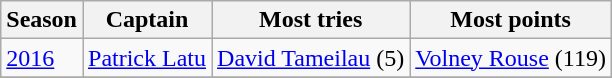<table class="wikitable">
<tr>
<th>Season</th>
<th>Captain</th>
<th>Most tries</th>
<th>Most points</th>
</tr>
<tr>
<td><a href='#'>2016</a></td>
<td><a href='#'>Patrick Latu</a></td>
<td><a href='#'>David Tameilau</a> (5)</td>
<td><a href='#'>Volney Rouse</a> (119)</td>
</tr>
<tr>
</tr>
</table>
